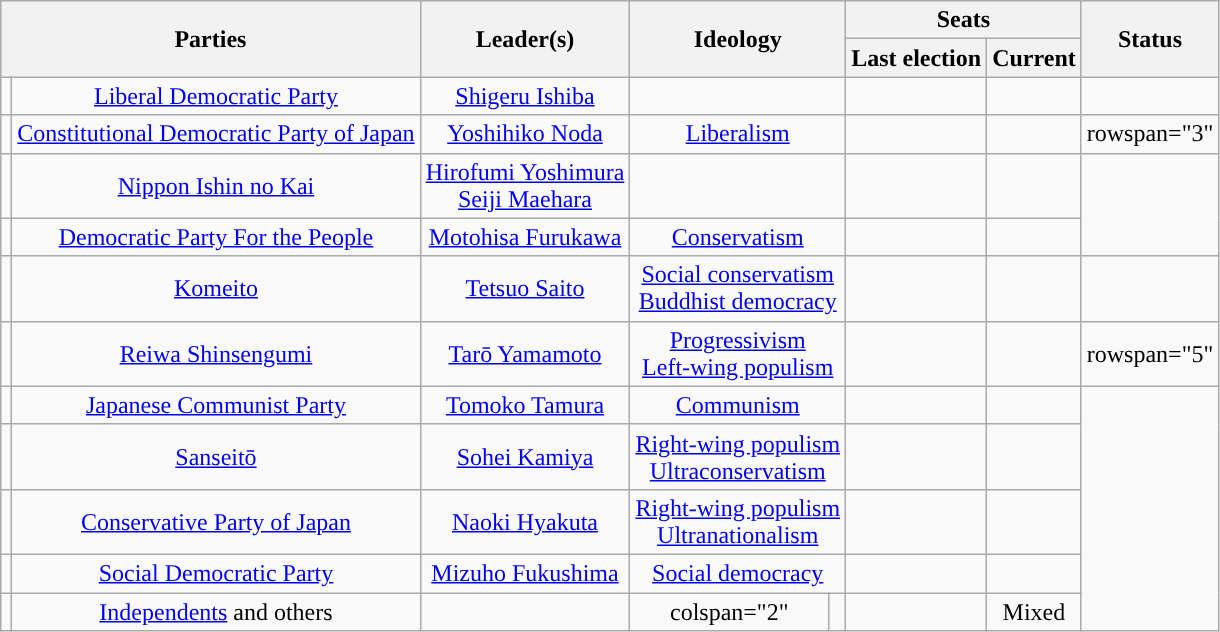<table class="wikitable" style="text-align:center">
<tr>
<th colspan="2" rowspan="2">Parties</th>
<th rowspan="2">Leader(s)</th>
<th colspan="2" rowspan="2">Ideology</th>
<th colspan="2">Seats</th>
<th rowspan="2">Status</th>
</tr>
<tr>
<th>Last election</th>
<th>Current</th>
</tr>
<tr>
<td style="background:"></td>
<td><a href='#'>Liberal Democratic Party</a></td>
<td><a href='#'>Shigeru Ishiba</a></td>
<td colspan="2"></td>
<td></td>
<td></td>
<td></td>
</tr>
<tr>
<td style="background:"></td>
<td><a href='#'>Constitutional Democratic Party of Japan</a></td>
<td><a href='#'>Yoshihiko Noda</a></td>
<td colspan="2"><a href='#'>Liberalism</a></td>
<td></td>
<td></td>
<td>rowspan="3" </td>
</tr>
<tr>
<td style="background:"></td>
<td><a href='#'>Nippon Ishin no Kai</a></td>
<td><a href='#'>Hirofumi Yoshimura</a><br><a href='#'>Seiji Maehara</a></td>
<td colspan="2"></td>
<td></td>
<td></td>
</tr>
<tr>
<td style="background:"></td>
<td><a href='#'>Democratic Party For the People</a></td>
<td><a href='#'>Motohisa Furukawa</a></td>
<td colspan="2"><a href='#'>Conservatism</a></td>
<td></td>
<td></td>
</tr>
<tr>
<td style="background:"></td>
<td><a href='#'>Komeito</a></td>
<td><a href='#'>Tetsuo Saito</a></td>
<td colspan="2"><a href='#'>Social conservatism</a> <br> <a href='#'>Buddhist democracy</a></td>
<td></td>
<td></td>
<td></td>
</tr>
<tr>
<td style="background:"></td>
<td><a href='#'>Reiwa Shinsengumi</a></td>
<td><a href='#'>Tarō Yamamoto</a></td>
<td colspan="2"><a href='#'>Progressivism</a> <br> <a href='#'>Left-wing populism</a></td>
<td></td>
<td></td>
<td>rowspan="5" </td>
</tr>
<tr>
<td style="background:"></td>
<td><a href='#'>Japanese Communist Party</a></td>
<td><a href='#'>Tomoko Tamura</a></td>
<td colspan="2"><a href='#'>Communism</a></td>
<td></td>
<td></td>
</tr>
<tr>
<td style="background:"></td>
<td><a href='#'>Sanseitō</a></td>
<td><a href='#'>Sohei Kamiya</a></td>
<td colspan="2"><a href='#'>Right-wing populism</a> <br> <a href='#'>Ultraconservatism</a></td>
<td></td>
<td></td>
</tr>
<tr>
<td style="background:"></td>
<td><a href='#'>Conservative Party of Japan</a></td>
<td><a href='#'>Naoki Hyakuta</a></td>
<td colspan="2"><a href='#'>Right-wing populism</a> <br> <a href='#'>Ultranationalism</a></td>
<td></td>
<td></td>
</tr>
<tr>
<td style="background:"></td>
<td><a href='#'>Social Democratic Party</a></td>
<td><a href='#'>Mizuho Fukushima</a></td>
<td colspan="2"><a href='#'>Social democracy</a></td>
<td></td>
<td></td>
</tr>
<tr>
<td style="background:"></td>
<td><a href='#'>Independents</a> and others</td>
<td></td>
<td>colspan="2" </td>
<td></td>
<td></td>
<td>Mixed</td>
</tr>
</table>
